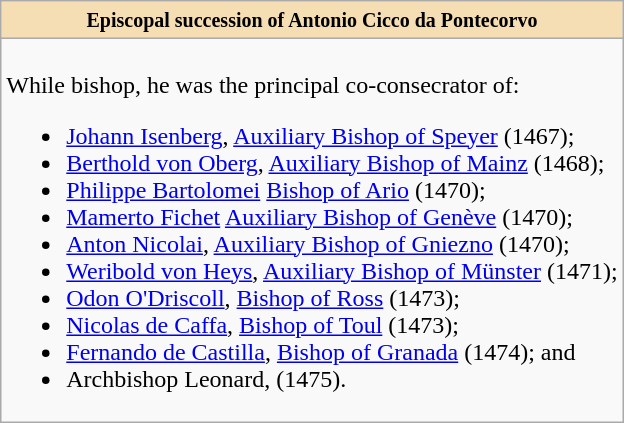<table role="presentation" class="wikitable mw-collapsible mw-collapsed"|>
<tr>
<th style="background:#F5DEB3"><small>Episcopal succession of Antonio Cicco da Pontecorvo</small></th>
</tr>
<tr>
<td><br>While bishop, he was the principal co-consecrator of:<ul><li><a href='#'>Johann Isenberg</a>, <a href='#'>Auxiliary Bishop of Speyer</a> (1467);</li><li><a href='#'>Berthold von Oberg</a>, <a href='#'>Auxiliary Bishop of Mainz</a> (1468);</li><li><a href='#'>Philippe Bartolomei</a> <a href='#'>Bishop of Ario</a> (1470);</li><li><a href='#'>Mamerto Fichet</a> <a href='#'>Auxiliary Bishop of Genève</a> (1470);</li><li><a href='#'>Anton Nicolai</a>, <a href='#'>Auxiliary Bishop of Gniezno</a> (1470);</li><li><a href='#'>Weribold von Heys</a>, <a href='#'>Auxiliary Bishop of Münster</a> (1471);</li><li><a href='#'>Odon O'Driscoll</a>, <a href='#'>Bishop of Ross</a> (1473);</li><li><a href='#'>Nicolas de Caffa</a>, <a href='#'>Bishop of Toul</a> (1473);</li><li><a href='#'>Fernando de Castilla</a>, <a href='#'>Bishop of Granada</a> (1474); and</li><li>Archbishop Leonard, (1475).</li></ul></td>
</tr>
</table>
